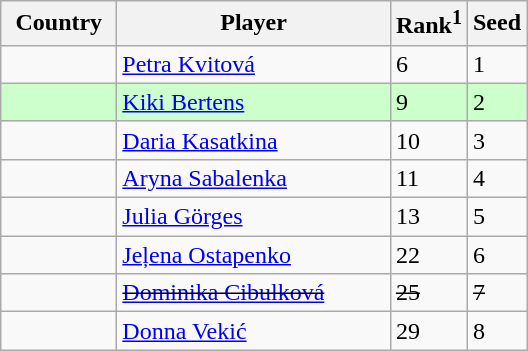<table class="sortable wikitable">
<tr>
<th width="70">Country</th>
<th width="175">Player</th>
<th>Rank<sup>1</sup></th>
<th>Seed</th>
</tr>
<tr>
<td></td>
<td><a href='#'>Petra Kvitová</a></td>
<td>6</td>
<td>1</td>
</tr>
<tr style="background:#cfc;">
<td></td>
<td><a href='#'>Kiki Bertens</a></td>
<td>9</td>
<td>2</td>
</tr>
<tr>
<td></td>
<td><a href='#'>Daria Kasatkina</a></td>
<td>10</td>
<td>3</td>
</tr>
<tr>
<td></td>
<td><a href='#'>Aryna Sabalenka</a></td>
<td>11</td>
<td>4</td>
</tr>
<tr>
<td></td>
<td><a href='#'>Julia Görges</a></td>
<td>13</td>
<td>5</td>
</tr>
<tr>
<td></td>
<td><a href='#'>Jeļena Ostapenko</a></td>
<td>22</td>
<td>6</td>
</tr>
<tr>
<td><s></s></td>
<td><s><a href='#'>Dominika Cibulková</a></s></td>
<td><s>25</s></td>
<td><s>7</s></td>
</tr>
<tr>
<td></td>
<td><a href='#'>Donna Vekić</a></td>
<td>29</td>
<td>8</td>
</tr>
</table>
